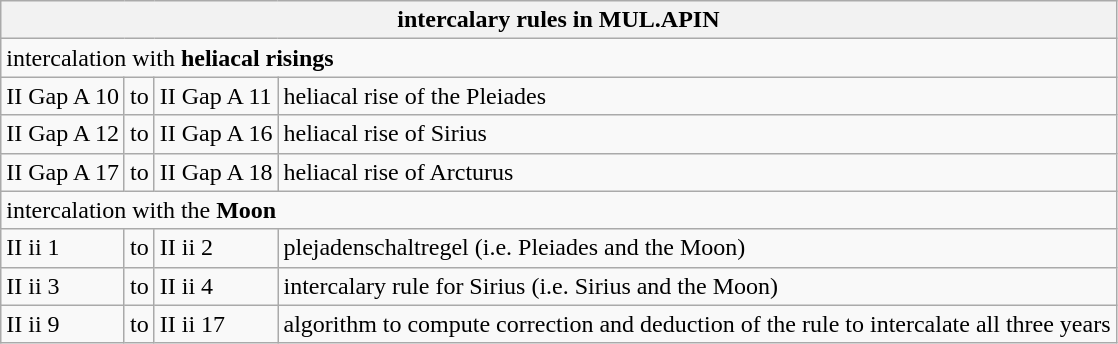<table class="wikitable">
<tr>
<th colspan="4">intercalary rules in MUL.APIN</th>
</tr>
<tr>
<td colspan="4">intercalation with <strong>heliacal risings</strong></td>
</tr>
<tr>
<td>II Gap A 10</td>
<td>to</td>
<td>II Gap A 11</td>
<td>heliacal rise of the Pleiades</td>
</tr>
<tr>
<td>II Gap A 12</td>
<td>to</td>
<td>II Gap A 16</td>
<td>heliacal rise of Sirius</td>
</tr>
<tr>
<td>II Gap A 17</td>
<td>to</td>
<td>II Gap A 18</td>
<td>heliacal rise of Arcturus</td>
</tr>
<tr>
<td colspan="4">intercalation with the <strong>Moon</strong></td>
</tr>
<tr>
<td>II ii 1</td>
<td>to</td>
<td>II ii 2</td>
<td>plejadenschaltregel (i.e. Pleiades and the Moon)</td>
</tr>
<tr>
<td>II ii 3</td>
<td>to</td>
<td>II ii 4</td>
<td>intercalary rule for Sirius (i.e. Sirius and the Moon)</td>
</tr>
<tr>
<td>II ii 9</td>
<td>to</td>
<td>II ii 17</td>
<td>algorithm to compute correction and deduction of the rule to intercalate all three years</td>
</tr>
</table>
